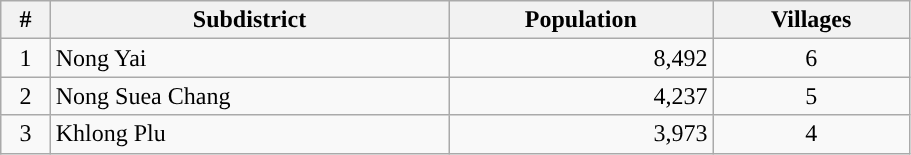<table class="wikitable" style="width:48%; display:inline-table;">
<tr>
<th>#</th>
<th>Subdistrict</th>
<th>Population</th>
<th>Villages</th>
</tr>
<tr>
<td style="text-align:center;">1</td>
<td>Nong Yai</td>
<td style="text-align:right;">8,492</td>
<td style="text-align:center;">6</td>
</tr>
<tr>
<td style="text-align:center;">2</td>
<td>Nong Suea Chang</td>
<td style="text-align:right;">4,237</td>
<td style="text-align:center;">5</td>
</tr>
<tr>
<td style="text-align:center;">3</td>
<td>Khlong Plu</td>
<td style="text-align:right;">3,973</td>
<td style="text-align:center;">4</td>
</tr>
</table>
